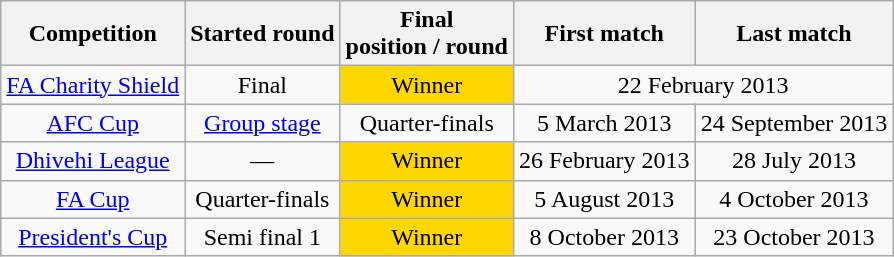<table class="wikitable" style="text-align:center">
<tr Overall>
<th>Competition</th>
<th>Started round</th>
<th>Final<br>position / round</th>
<th>First match</th>
<th>Last match</th>
</tr>
<tr>
<td><a href='#'>FA Charity Shield</a></td>
<td>Final</td>
<td style="background:gold">Winner</td>
<td colspan=2>22 February 2013</td>
</tr>
<tr>
<td><a href='#'>AFC Cup</a></td>
<td><a href='#'>Group stage</a></td>
<td>Quarter-finals</td>
<td>5 March 2013</td>
<td>24 September 2013</td>
</tr>
<tr>
<td><a href='#'>Dhivehi League</a></td>
<td>—</td>
<td style="background:gold">Winner</td>
<td>26 February 2013</td>
<td>28 July 2013</td>
</tr>
<tr>
<td><a href='#'>FA Cup</a></td>
<td>Quarter-finals</td>
<td style="background:gold">Winner</td>
<td>5 August 2013</td>
<td>4 October 2013</td>
</tr>
<tr>
<td><a href='#'>President's Cup</a></td>
<td>Semi final 1</td>
<td style="background:gold">Winner</td>
<td>8 October 2013</td>
<td>23 October 2013</td>
</tr>
</table>
